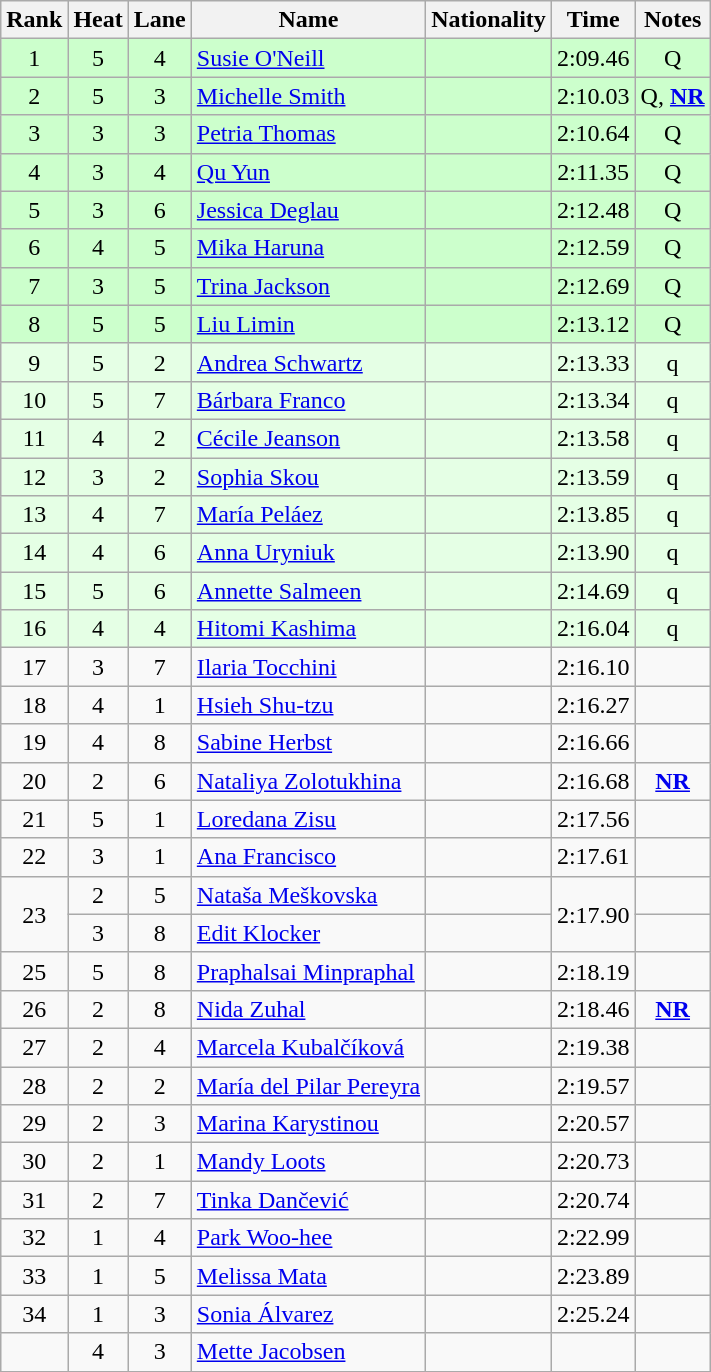<table class="wikitable sortable" style="text-align:center">
<tr>
<th>Rank</th>
<th>Heat</th>
<th>Lane</th>
<th>Name</th>
<th>Nationality</th>
<th>Time</th>
<th>Notes</th>
</tr>
<tr bgcolor=#cfc>
<td>1</td>
<td>5</td>
<td>4</td>
<td align=left><a href='#'>Susie O'Neill</a></td>
<td align=left></td>
<td>2:09.46</td>
<td>Q</td>
</tr>
<tr bgcolor=#cfc>
<td>2</td>
<td>5</td>
<td>3</td>
<td align=left><a href='#'>Michelle Smith</a></td>
<td align=left></td>
<td>2:10.03</td>
<td>Q, <strong><a href='#'>NR</a></strong></td>
</tr>
<tr bgcolor=#cfc>
<td>3</td>
<td>3</td>
<td>3</td>
<td align=left><a href='#'>Petria Thomas</a></td>
<td align=left></td>
<td>2:10.64</td>
<td>Q</td>
</tr>
<tr bgcolor=#cfc>
<td>4</td>
<td>3</td>
<td>4</td>
<td align=left><a href='#'>Qu Yun</a></td>
<td align=left></td>
<td>2:11.35</td>
<td>Q</td>
</tr>
<tr bgcolor=#cfc>
<td>5</td>
<td>3</td>
<td>6</td>
<td align=left><a href='#'>Jessica Deglau</a></td>
<td align=left></td>
<td>2:12.48</td>
<td>Q</td>
</tr>
<tr bgcolor=#cfc>
<td>6</td>
<td>4</td>
<td>5</td>
<td align=left><a href='#'>Mika Haruna</a></td>
<td align=left></td>
<td>2:12.59</td>
<td>Q</td>
</tr>
<tr bgcolor=#cfc>
<td>7</td>
<td>3</td>
<td>5</td>
<td align=left><a href='#'>Trina Jackson</a></td>
<td align=left></td>
<td>2:12.69</td>
<td>Q</td>
</tr>
<tr bgcolor=#cfc>
<td>8</td>
<td>5</td>
<td>5</td>
<td align=left><a href='#'>Liu Limin</a></td>
<td align=left></td>
<td>2:13.12</td>
<td>Q</td>
</tr>
<tr bgcolor=e5ffe5>
<td>9</td>
<td>5</td>
<td>2</td>
<td align=left><a href='#'>Andrea Schwartz</a></td>
<td align=left></td>
<td>2:13.33</td>
<td>q</td>
</tr>
<tr bgcolor=e5ffe5>
<td>10</td>
<td>5</td>
<td>7</td>
<td align=left><a href='#'>Bárbara Franco</a></td>
<td align=left></td>
<td>2:13.34</td>
<td>q</td>
</tr>
<tr bgcolor=e5ffe5>
<td>11</td>
<td>4</td>
<td>2</td>
<td align=left><a href='#'>Cécile Jeanson</a></td>
<td align=left></td>
<td>2:13.58</td>
<td>q</td>
</tr>
<tr bgcolor=e5ffe5>
<td>12</td>
<td>3</td>
<td>2</td>
<td align=left><a href='#'>Sophia Skou</a></td>
<td align=left></td>
<td>2:13.59</td>
<td>q</td>
</tr>
<tr bgcolor=e5ffe5>
<td>13</td>
<td>4</td>
<td>7</td>
<td align=left><a href='#'>María Peláez</a></td>
<td align=left></td>
<td>2:13.85</td>
<td>q</td>
</tr>
<tr bgcolor=e5ffe5>
<td>14</td>
<td>4</td>
<td>6</td>
<td align=left><a href='#'>Anna Uryniuk</a></td>
<td align=left></td>
<td>2:13.90</td>
<td>q</td>
</tr>
<tr bgcolor=e5ffe5>
<td>15</td>
<td>5</td>
<td>6</td>
<td align=left><a href='#'>Annette Salmeen</a></td>
<td align=left></td>
<td>2:14.69</td>
<td>q</td>
</tr>
<tr bgcolor=e5ffe5>
<td>16</td>
<td>4</td>
<td>4</td>
<td align=left><a href='#'>Hitomi Kashima</a></td>
<td align=left></td>
<td>2:16.04</td>
<td>q</td>
</tr>
<tr>
<td>17</td>
<td>3</td>
<td>7</td>
<td align=left><a href='#'>Ilaria Tocchini</a></td>
<td align=left></td>
<td>2:16.10</td>
<td></td>
</tr>
<tr>
<td>18</td>
<td>4</td>
<td>1</td>
<td align=left><a href='#'>Hsieh Shu-tzu</a></td>
<td align=left></td>
<td>2:16.27</td>
<td></td>
</tr>
<tr>
<td>19</td>
<td>4</td>
<td>8</td>
<td align=left><a href='#'>Sabine Herbst</a></td>
<td align=left></td>
<td>2:16.66</td>
<td></td>
</tr>
<tr>
<td>20</td>
<td>2</td>
<td>6</td>
<td align=left><a href='#'>Nataliya Zolotukhina</a></td>
<td align=left></td>
<td>2:16.68</td>
<td><strong><a href='#'>NR</a></strong></td>
</tr>
<tr>
<td>21</td>
<td>5</td>
<td>1</td>
<td align=left><a href='#'>Loredana Zisu</a></td>
<td align=left></td>
<td>2:17.56</td>
<td></td>
</tr>
<tr>
<td>22</td>
<td>3</td>
<td>1</td>
<td align=left><a href='#'>Ana Francisco</a></td>
<td align=left></td>
<td>2:17.61</td>
<td></td>
</tr>
<tr>
<td rowspan=2>23</td>
<td>2</td>
<td>5</td>
<td align=left><a href='#'>Nataša Meškovska</a></td>
<td align=left></td>
<td rowspan=2>2:17.90</td>
<td></td>
</tr>
<tr>
<td>3</td>
<td>8</td>
<td align=left><a href='#'>Edit Klocker</a></td>
<td align=left></td>
<td></td>
</tr>
<tr>
<td>25</td>
<td>5</td>
<td>8</td>
<td align=left><a href='#'>Praphalsai Minpraphal</a></td>
<td align=left></td>
<td>2:18.19</td>
<td></td>
</tr>
<tr>
<td>26</td>
<td>2</td>
<td>8</td>
<td align=left><a href='#'>Nida Zuhal</a></td>
<td align=left></td>
<td>2:18.46</td>
<td><strong><a href='#'>NR</a></strong></td>
</tr>
<tr>
<td>27</td>
<td>2</td>
<td>4</td>
<td align=left><a href='#'>Marcela Kubalčíková</a></td>
<td align=left></td>
<td>2:19.38</td>
<td></td>
</tr>
<tr>
<td>28</td>
<td>2</td>
<td>2</td>
<td align=left><a href='#'>María del Pilar Pereyra</a></td>
<td align=left></td>
<td>2:19.57</td>
<td></td>
</tr>
<tr>
<td>29</td>
<td>2</td>
<td>3</td>
<td align=left><a href='#'>Marina Karystinou</a></td>
<td align=left></td>
<td>2:20.57</td>
<td></td>
</tr>
<tr>
<td>30</td>
<td>2</td>
<td>1</td>
<td align=left><a href='#'>Mandy Loots</a></td>
<td align=left></td>
<td>2:20.73</td>
<td></td>
</tr>
<tr>
<td>31</td>
<td>2</td>
<td>7</td>
<td align=left><a href='#'>Tinka Dančević</a></td>
<td align=left></td>
<td>2:20.74</td>
<td></td>
</tr>
<tr>
<td>32</td>
<td>1</td>
<td>4</td>
<td align=left><a href='#'>Park Woo-hee</a></td>
<td align=left></td>
<td>2:22.99</td>
<td></td>
</tr>
<tr>
<td>33</td>
<td>1</td>
<td>5</td>
<td align=left><a href='#'>Melissa Mata</a></td>
<td align=left></td>
<td>2:23.89</td>
<td></td>
</tr>
<tr>
<td>34</td>
<td>1</td>
<td>3</td>
<td align=left><a href='#'>Sonia Álvarez</a></td>
<td align=left></td>
<td>2:25.24</td>
<td></td>
</tr>
<tr>
<td></td>
<td>4</td>
<td>3</td>
<td align=left><a href='#'>Mette Jacobsen</a></td>
<td align=left></td>
<td></td>
<td></td>
</tr>
</table>
